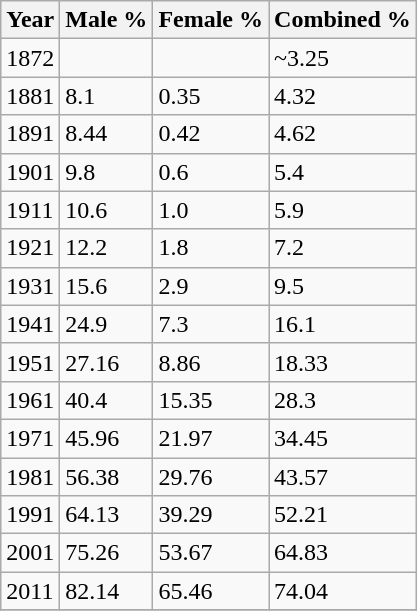<table class="wikitable sortable sticky-header">
<tr>
<th>Year</th>
<th>Male %</th>
<th>Female %</th>
<th>Combined %</th>
</tr>
<tr>
<td>1872</td>
<td></td>
<td></td>
<td>~3.25</td>
</tr>
<tr>
<td>1881</td>
<td>8.1</td>
<td>0.35</td>
<td>4.32</td>
</tr>
<tr>
<td>1891</td>
<td>8.44</td>
<td>0.42</td>
<td>4.62</td>
</tr>
<tr>
<td>1901</td>
<td>9.8</td>
<td>0.6</td>
<td>5.4</td>
</tr>
<tr>
<td>1911</td>
<td>10.6</td>
<td>1.0</td>
<td>5.9</td>
</tr>
<tr>
<td>1921</td>
<td>12.2</td>
<td>1.8</td>
<td>7.2</td>
</tr>
<tr>
<td>1931</td>
<td>15.6</td>
<td>2.9</td>
<td>9.5</td>
</tr>
<tr>
<td>1941</td>
<td>24.9</td>
<td>7.3</td>
<td>16.1</td>
</tr>
<tr>
<td>1951</td>
<td>27.16</td>
<td>8.86</td>
<td>18.33</td>
</tr>
<tr>
<td>1961</td>
<td>40.4</td>
<td>15.35</td>
<td>28.3</td>
</tr>
<tr>
<td>1971</td>
<td>45.96</td>
<td>21.97</td>
<td>34.45</td>
</tr>
<tr>
<td>1981</td>
<td>56.38</td>
<td>29.76</td>
<td>43.57</td>
</tr>
<tr>
<td>1991</td>
<td>64.13</td>
<td>39.29</td>
<td>52.21</td>
</tr>
<tr>
<td>2001</td>
<td>75.26</td>
<td>53.67</td>
<td>64.83</td>
</tr>
<tr>
<td>2011</td>
<td>82.14</td>
<td>65.46</td>
<td>74.04</td>
</tr>
<tr>
</tr>
</table>
